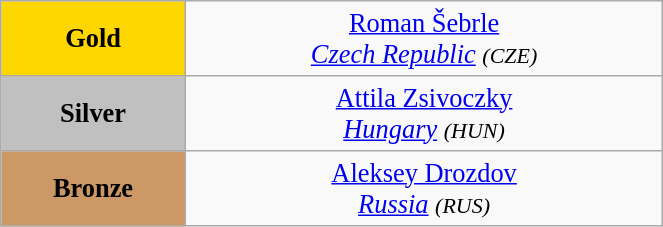<table class="wikitable" style=" text-align:center; font-size:110%;" width="35%">
<tr>
<td bgcolor="gold"><strong>Gold</strong></td>
<td> <a href='#'>Roman Šebrle</a><br><em><a href='#'>Czech Republic</a> <small>(CZE)</small></em></td>
</tr>
<tr>
<td bgcolor="silver"><strong>Silver</strong></td>
<td> <a href='#'>Attila Zsivoczky</a><br><em><a href='#'>Hungary</a> <small>(HUN)</small></em></td>
</tr>
<tr>
<td bgcolor="CC9966"><strong>Bronze</strong></td>
<td> <a href='#'>Aleksey Drozdov</a><br><em><a href='#'>Russia</a> <small>(RUS)</small></em></td>
</tr>
</table>
